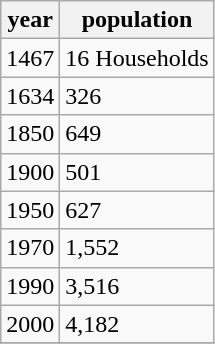<table class="wikitable">
<tr>
<th>year</th>
<th>population</th>
</tr>
<tr>
<td>1467</td>
<td>16 Households</td>
</tr>
<tr>
<td>1634</td>
<td>326</td>
</tr>
<tr>
<td>1850</td>
<td>649</td>
</tr>
<tr>
<td>1900</td>
<td>501</td>
</tr>
<tr>
<td>1950</td>
<td>627</td>
</tr>
<tr>
<td>1970</td>
<td>1,552</td>
</tr>
<tr>
<td>1990</td>
<td>3,516</td>
</tr>
<tr>
<td>2000</td>
<td>4,182</td>
</tr>
<tr>
</tr>
</table>
